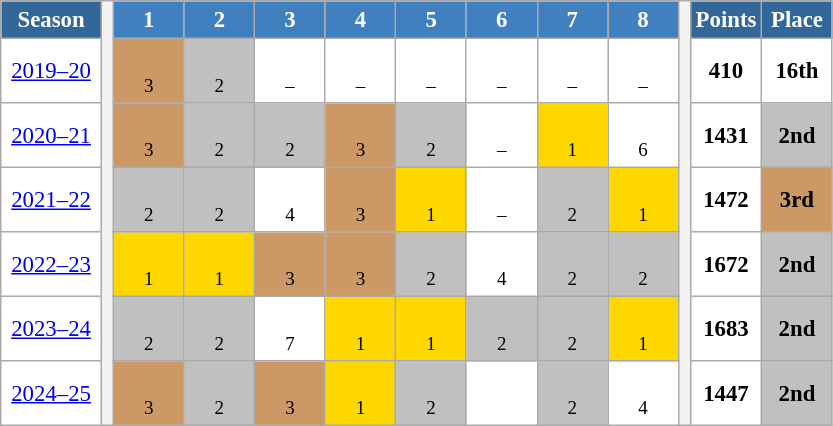<table class="wikitable" style="font-size:95%; text-align:center; border:grey solid 1px; border-collapse:collapse; background:#ffffff">
<tr>
<th style="background-color:#369; color:white; width:60px">Season</th>
<th rowspan=7 width="1px"></th>
<th style="background-color:#4180be; color:white; width:40px">1</th>
<th style="background-color:#4180be; color:white; width:40px">2</th>
<th style="background-color:#4180be; color:white; width:40px">3</th>
<th style="background-color:#4180be; color:white; width:40px">4</th>
<th style="background-color:#4180be; color:white; width:40px">5</th>
<th style="background-color:#4180be; color:white; width:40px">6</th>
<th style="background-color:#4180be; color:white; width:40px">7</th>
<th style="background-color:#4180be; color:white; width:40px">8</th>
<th rowspan=7 width="1px"></th>
<th style="background-color:#369; color:white; width:40px">Points</th>
<th style="background-color:#369; color:white; width:40px">Place</th>
</tr>
<tr>
<td><a href='#'>2019–20</a></td>
<td style="background:#CC9966"><br><small>3</small></td>
<td style="background:silver;"><br><small>2</small></td>
<td><br><small>–</small></td>
<td><br><small>–</small></td>
<td><br><small>–</small></td>
<td><br><small>–</small></td>
<td><br><small>–</small></td>
<td><br><small>–</small></td>
<td><strong>410</strong></td>
<td><strong>16th</strong></td>
</tr>
<tr>
<td><a href='#'>2020–21</a></td>
<td style="background:#CC9966;"><br><small>3</small></td>
<td style="background:silver;"><br><small>2</small></td>
<td style="background:silver;"><br><small>2</small></td>
<td style="background:#CC9966;"><br><small>3</small></td>
<td style="background:silver;"><br><small>2</small></td>
<td><br><small>–</small></td>
<td style="background:gold;"><br><small>1</small></td>
<td><br><small>6</small></td>
<td><strong>1431</strong></td>
<td style="background:silver;"><strong>2nd</strong></td>
</tr>
<tr>
<td><a href='#'>2021–22</a></td>
<td style="background:silver"><br><small>2</small></td>
<td style="background:silver"><br><small>2</small></td>
<td><br><small>4</small></td>
<td style="background:#CC9966;"><br><small>3</small></td>
<td style="background:gold;"><br><small>1</small></td>
<td><br><small>–</small></td>
<td style="background:silver"><br><small>2</small></td>
<td style="background:gold"><br><small>1</small></td>
<td><strong>1472</strong></td>
<td style="background:#CC9966"><strong>3rd</strong></td>
</tr>
<tr>
<td><a href='#'>2022–23</a></td>
<td style="background:gold;"><br><small>1</small></td>
<td style="background:gold;"><br><small>1</small></td>
<td style="background:#CC9966"><br><small>3</small></td>
<td style="background:#CC9966"><br><small>3</small></td>
<td style="background:silver"><br><small>2</small></td>
<td><br><small>4</small></td>
<td style="background:silver"><br><small>2</small></td>
<td style="background:silver"><br><small>2</small></td>
<td><strong>1672</strong></td>
<td style="background:silver"><strong>2nd</strong></td>
</tr>
<tr>
<td><a href='#'>2023–24</a></td>
<td style="background:silver"><br><small>2</small></td>
<td style="background:silver"><br><small>2</small></td>
<td><br><small>7</small></td>
<td style="background:gold"><br><small>1</small></td>
<td style="background:gold"><br><small>1</small></td>
<td style="background:silver"><br><small>2</small></td>
<td style="background:silver"><br><small>2</small></td>
<td style="background:gold"><br><small>1</small></td>
<td><strong>1683</strong></td>
<td style="background:silver"><strong>2nd</strong></td>
</tr>
<tr>
<td><a href='#'>2024–25</a></td>
<td style="background:#CC9966"><br><small>3</small></td>
<td style="background:silver"><br><small>2</small></td>
<td style="background:#CC9966"><br><small>3</small></td>
<td style="background:gold"><br><small>1</small></td>
<td style="background:silver"><br><small>2</small></td>
<td></td>
<td style="background:silver"><br><small>2</small></td>
<td><br><small>4</small></td>
<td><strong>1447</strong></td>
<td style="background:silver"><strong>2nd</strong></td>
</tr>
</table>
